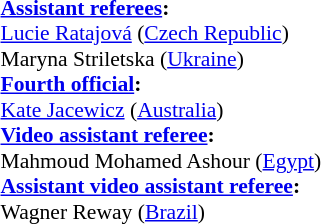<table width=50% style="font-size:90%">
<tr>
<td><br><strong><a href='#'>Assistant referees</a>:</strong>
<br><a href='#'>Lucie Ratajová</a> (<a href='#'>Czech Republic</a>)
<br>Maryna Striletska (<a href='#'>Ukraine</a>)
<br><strong><a href='#'>Fourth official</a>:</strong>
<br><a href='#'>Kate Jacewicz</a> (<a href='#'>Australia</a>)
<br><strong><a href='#'>Video assistant referee</a>:</strong>
<br>Mahmoud Mohamed Ashour (<a href='#'>Egypt</a>)
<br><strong><a href='#'>Assistant video assistant referee</a>:</strong>
<br>Wagner Reway (<a href='#'>Brazil</a>)</td>
</tr>
</table>
